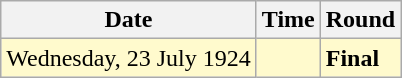<table class="wikitable">
<tr>
<th>Date</th>
<th>Time</th>
<th>Round</th>
</tr>
<tr style=background:lemonchiffon>
<td>Wednesday, 23 July 1924</td>
<td></td>
<td><strong>Final</strong></td>
</tr>
</table>
